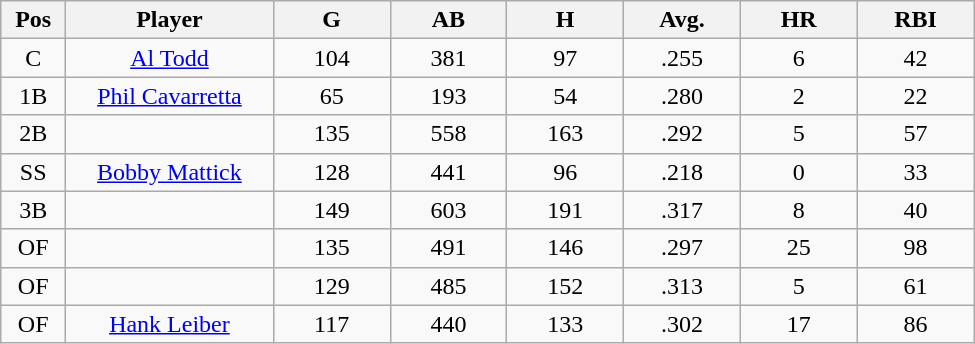<table class="wikitable sortable">
<tr>
<th bgcolor="#DDDDFF" width="5%">Pos</th>
<th bgcolor="#DDDDFF" width="16%">Player</th>
<th bgcolor="#DDDDFF" width="9%">G</th>
<th bgcolor="#DDDDFF" width="9%">AB</th>
<th bgcolor="#DDDDFF" width="9%">H</th>
<th bgcolor="#DDDDFF" width="9%">Avg.</th>
<th bgcolor="#DDDDFF" width="9%">HR</th>
<th bgcolor="#DDDDFF" width="9%">RBI</th>
</tr>
<tr align="center">
<td>C</td>
<td><a href='#'>Al Todd</a></td>
<td>104</td>
<td>381</td>
<td>97</td>
<td>.255</td>
<td>6</td>
<td>42</td>
</tr>
<tr align=center>
<td>1B</td>
<td><a href='#'>Phil Cavarretta</a></td>
<td>65</td>
<td>193</td>
<td>54</td>
<td>.280</td>
<td>2</td>
<td>22</td>
</tr>
<tr align=center>
<td>2B</td>
<td></td>
<td>135</td>
<td>558</td>
<td>163</td>
<td>.292</td>
<td>5</td>
<td>57</td>
</tr>
<tr align="center">
<td>SS</td>
<td><a href='#'>Bobby Mattick</a></td>
<td>128</td>
<td>441</td>
<td>96</td>
<td>.218</td>
<td>0</td>
<td>33</td>
</tr>
<tr align=center>
<td>3B</td>
<td></td>
<td>149</td>
<td>603</td>
<td>191</td>
<td>.317</td>
<td>8</td>
<td>40</td>
</tr>
<tr align="center">
<td>OF</td>
<td></td>
<td>135</td>
<td>491</td>
<td>146</td>
<td>.297</td>
<td>25</td>
<td>98</td>
</tr>
<tr align="center">
<td>OF</td>
<td></td>
<td>129</td>
<td>485</td>
<td>152</td>
<td>.313</td>
<td>5</td>
<td>61</td>
</tr>
<tr align=center>
<td>OF</td>
<td><a href='#'>Hank Leiber</a></td>
<td>117</td>
<td>440</td>
<td>133</td>
<td>.302</td>
<td>17</td>
<td>86</td>
</tr>
</table>
